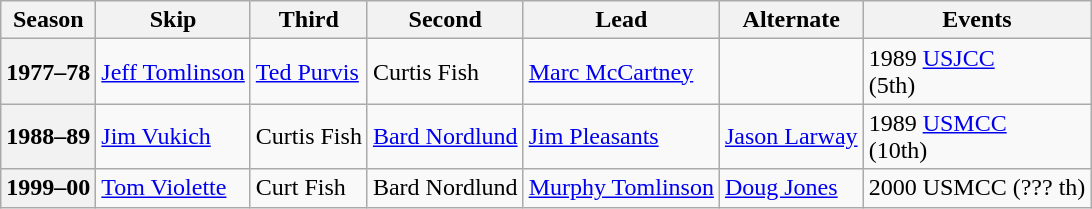<table class="wikitable">
<tr>
<th scope="col">Season</th>
<th scope="col">Skip</th>
<th scope="col">Third</th>
<th scope="col">Second</th>
<th scope="col">Lead</th>
<th scope="col">Alternate</th>
<th scope="col">Events</th>
</tr>
<tr>
<th scope="row">1977–78</th>
<td><a href='#'>Jeff Tomlinson</a></td>
<td><a href='#'>Ted Purvis</a></td>
<td>Curtis Fish</td>
<td><a href='#'>Marc McCartney</a></td>
<td></td>
<td>1989 <a href='#'>USJCC</a> <br> (5th)</td>
</tr>
<tr>
<th scope="row">1988–89</th>
<td><a href='#'>Jim Vukich</a></td>
<td>Curtis Fish</td>
<td><a href='#'>Bard Nordlund</a></td>
<td><a href='#'>Jim Pleasants</a></td>
<td><a href='#'>Jason Larway</a></td>
<td>1989 <a href='#'>USMCC</a> <br> (10th)</td>
</tr>
<tr>
<th scope="row">1999–00</th>
<td><a href='#'>Tom Violette</a></td>
<td>Curt Fish</td>
<td>Bard Nordlund</td>
<td><a href='#'>Murphy Tomlinson</a></td>
<td><a href='#'>Doug Jones</a></td>
<td>2000 USMCC (??? th)</td>
</tr>
</table>
